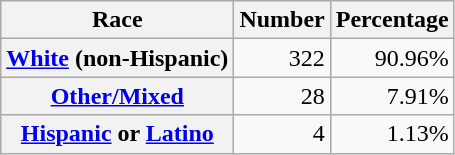<table class="wikitable" style="text-align:right">
<tr>
<th scope="col">Race</th>
<th scope="col">Number</th>
<th scope="col">Percentage</th>
</tr>
<tr>
<th scope="row"><a href='#'>White</a> (non-Hispanic)</th>
<td>322</td>
<td>90.96%</td>
</tr>
<tr>
<th scope="row"><a href='#'>Other/Mixed</a></th>
<td>28</td>
<td>7.91%</td>
</tr>
<tr>
<th scope="row"><a href='#'>Hispanic</a> or <a href='#'>Latino</a></th>
<td>4</td>
<td>1.13%</td>
</tr>
</table>
